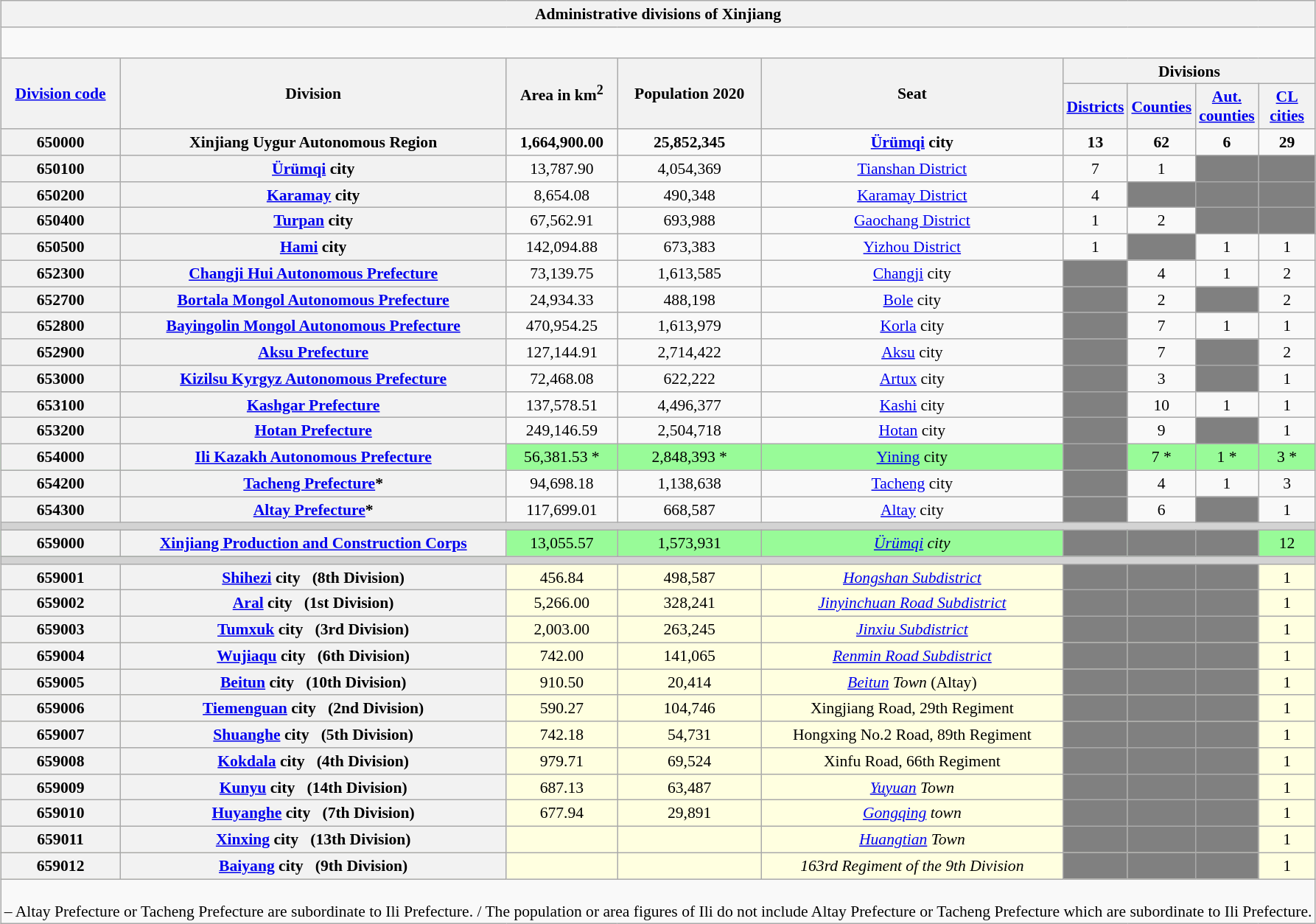<table class="wikitable" style="margin: 0 auto 0 auto; font-size:90%; text-align: center;">
<tr>
<th colspan="9">Administrative divisions of Xinjiang</th>
</tr>
<tr>
<td colspan="9" style="font-size: larger;"><div><br> 

















































</div></td>
</tr>
<tr>
<th ! scope="col" rowspan="2"><a href='#'>Division code</a></th>
<th ! scope="col" rowspan="2">Division</th>
<th ! scope="col" rowspan="2">Area in km<sup>2</sup></th>
<th ! scope="col" rowspan="2">Population 2020</th>
<th ! scope="col" rowspan="2">Seat</th>
<th ! scope="col" colspan="4">Divisions</th>
</tr>
<tr>
<th ! scope="col" width="45"><a href='#'>Districts</a></th>
<th ! scope="col" width="45"><a href='#'>Counties</a></th>
<th ! scope="col" width="45"><a href='#'>Aut. counties</a></th>
<th ! scope="col" width="45"><a href='#'>CL cities</a></th>
</tr>
<tr style="font-weight: bold;">
<th>650000</th>
<th>Xinjiang Uygur Autonomous Region</th>
<td>1,664,900.00</td>
<td>25,852,345</td>
<td><a href='#'>Ürümqi</a> city</td>
<td>13</td>
<td>62</td>
<td>6</td>
<td>29</td>
</tr>
<tr>
<th>650100</th>
<th><a href='#'>Ürümqi</a> city</th>
<td>13,787.90</td>
<td>4,054,369</td>
<td><a href='#'>Tianshan District</a></td>
<td>7</td>
<td>1</td>
<td bgcolor="grey"></td>
<td bgcolor="grey"></td>
</tr>
<tr>
<th>650200</th>
<th><a href='#'>Karamay</a> city</th>
<td>8,654.08</td>
<td>490,348</td>
<td><a href='#'>Karamay District</a></td>
<td>4</td>
<td bgcolor="grey"></td>
<td bgcolor="grey"></td>
<td bgcolor="grey"></td>
</tr>
<tr>
<th>650400</th>
<th><a href='#'>Turpan</a> city</th>
<td>67,562.91</td>
<td>693,988</td>
<td><a href='#'>Gaochang District</a></td>
<td>1</td>
<td>2</td>
<td bgcolor="grey"></td>
<td bgcolor="grey"></td>
</tr>
<tr>
<th>650500</th>
<th><a href='#'>Hami</a> city</th>
<td>142,094.88</td>
<td>673,383</td>
<td><a href='#'>Yizhou District</a></td>
<td>1</td>
<td bgcolor="grey"></td>
<td>1</td>
<td>1</td>
</tr>
<tr>
<th>652300</th>
<th><a href='#'>Changji Hui Autonomous Prefecture</a></th>
<td>73,139.75</td>
<td>1,613,585</td>
<td><a href='#'>Changji</a> city</td>
<td bgcolor="grey"></td>
<td>4</td>
<td>1</td>
<td>2</td>
</tr>
<tr>
<th>652700</th>
<th><a href='#'>Bortala Mongol Autonomous Prefecture</a></th>
<td>24,934.33</td>
<td>488,198</td>
<td><a href='#'>Bole</a> city</td>
<td bgcolor="grey"></td>
<td>2</td>
<td bgcolor="grey"></td>
<td>2</td>
</tr>
<tr>
<th>652800</th>
<th><a href='#'>Bayingolin Mongol Autonomous Prefecture</a></th>
<td>470,954.25</td>
<td>1,613,979</td>
<td><a href='#'>Korla</a> city</td>
<td bgcolor="grey"></td>
<td>7</td>
<td>1</td>
<td>1</td>
</tr>
<tr>
<th>652900</th>
<th><a href='#'>Aksu Prefecture</a></th>
<td>127,144.91</td>
<td>2,714,422</td>
<td><a href='#'>Aksu</a> city</td>
<td bgcolor="grey"></td>
<td>7</td>
<td bgcolor="grey"></td>
<td>2</td>
</tr>
<tr>
<th>653000</th>
<th><a href='#'>Kizilsu Kyrgyz Autonomous Prefecture</a></th>
<td>72,468.08</td>
<td>622,222</td>
<td><a href='#'>Artux</a> city</td>
<td bgcolor="grey"></td>
<td>3</td>
<td bgcolor="grey"></td>
<td>1</td>
</tr>
<tr>
<th>653100</th>
<th><a href='#'>Kashgar Prefecture</a></th>
<td>137,578.51</td>
<td>4,496,377</td>
<td><a href='#'>Kashi</a> city</td>
<td bgcolor="grey"></td>
<td>10</td>
<td>1</td>
<td>1</td>
</tr>
<tr>
<th>653200</th>
<th><a href='#'>Hotan Prefecture</a></th>
<td>249,146.59</td>
<td>2,504,718</td>
<td><a href='#'>Hotan</a> city</td>
<td bgcolor="grey"></td>
<td>9</td>
<td bgcolor="grey"></td>
<td>1</td>
</tr>
<tr bgcolor="#98fb98">
<th>654000</th>
<th><a href='#'>Ili Kazakh Autonomous Prefecture</a></th>
<td>56,381.53 *</td>
<td>2,848,393 *</td>
<td><a href='#'>Yining</a> city</td>
<td bgcolor="grey"></td>
<td>7 *</td>
<td>1 *</td>
<td>3 *</td>
</tr>
<tr>
<th>654200</th>
<th><a href='#'>Tacheng Prefecture</a>*</th>
<td>94,698.18</td>
<td>1,138,638</td>
<td><a href='#'>Tacheng</a> city</td>
<td bgcolor="grey"></td>
<td>4</td>
<td>1</td>
<td>3</td>
</tr>
<tr>
<th>654300</th>
<th><a href='#'>Altay Prefecture</a>*</th>
<td>117,699.01</td>
<td>668,587</td>
<td><a href='#'>Altay</a> city</td>
<td bgcolor="grey"></td>
<td>6</td>
<td bgcolor="grey"></td>
<td>1</td>
</tr>
<tr style = "background: lightgrey; height: 2pt;">
<td colspan = "14"></td>
</tr>
<tr bgcolor="#98fb98">
<th>659000</th>
<th><a href='#'>Xinjiang Production and Construction Corps</a></th>
<td>13,055.57</td>
<td>1,573,931</td>
<td><em><a href='#'>Ürümqi</a> city</em></td>
<td bgcolor="grey"></td>
<td bgcolor="grey"></td>
<td bgcolor="grey"></td>
<td>12</td>
</tr>
<tr style = "background: lightgrey; height: 2pt;">
<td colspan = "14"></td>
</tr>
<tr bgcolor="lightyellow">
<th>659001</th>
<th><a href='#'>Shihezi</a> city   (8th Division)</th>
<td>456.84</td>
<td>498,587</td>
<td><a href='#'><em>Hongshan Subdistrict</em></a></td>
<td bgcolor="grey"></td>
<td bgcolor="grey"></td>
<td bgcolor="grey"></td>
<td>1</td>
</tr>
<tr bgcolor="lightyellow">
<th>659002</th>
<th><a href='#'>Aral</a> city   (1st Division)</th>
<td>5,266.00</td>
<td>328,241</td>
<td><em><a href='#'>Jinyinchuan Road Subdistrict</a></em></td>
<td bgcolor="grey"></td>
<td bgcolor="grey"></td>
<td bgcolor="grey"></td>
<td>1</td>
</tr>
<tr bgcolor="lightyellow">
<th>659003</th>
<th><a href='#'>Tumxuk</a> city   (3rd Division)</th>
<td>2,003.00</td>
<td>263,245</td>
<td><em><a href='#'>Jinxiu Subdistrict</a></em></td>
<td bgcolor="grey"></td>
<td bgcolor="grey"></td>
<td bgcolor="grey"></td>
<td>1</td>
</tr>
<tr bgcolor="lightyellow">
<th>659004</th>
<th><a href='#'>Wujiaqu</a> city   (6th Division)</th>
<td>742.00</td>
<td>141,065</td>
<td><a href='#'><em>Renmin Road Subdistrict</em></a></td>
<td bgcolor="grey"></td>
<td bgcolor="grey"></td>
<td bgcolor="grey"></td>
<td>1</td>
</tr>
<tr bgcolor="lightyellow">
<th>659005</th>
<th><a href='#'>Beitun</a> city   (10th Division)</th>
<td>910.50</td>
<td>20,414</td>
<td><em><a href='#'>Beitun</a> Town</em> (Altay)</td>
<td bgcolor="grey"></td>
<td bgcolor="grey"></td>
<td bgcolor="grey"></td>
<td>1</td>
</tr>
<tr bgcolor="lightyellow">
<th>659006</th>
<th><a href='#'>Tiemenguan</a> city   (2nd Division)</th>
<td>590.27</td>
<td>104,746</td>
<td>Xingjiang Road, 29th Regiment</td>
<td bgcolor="grey"></td>
<td bgcolor="grey"></td>
<td bgcolor="grey"></td>
<td>1</td>
</tr>
<tr bgcolor="lightyellow">
<th>659007</th>
<th><a href='#'>Shuanghe</a> city   (5th Division)</th>
<td>742.18</td>
<td>54,731</td>
<td>Hongxing No.2 Road, 89th Regiment</td>
<td bgcolor="grey"></td>
<td bgcolor="grey"></td>
<td bgcolor="grey"></td>
<td>1</td>
</tr>
<tr bgcolor="lightyellow">
<th>659008</th>
<th><a href='#'>Kokdala</a> city   (4th Division)</th>
<td>979.71</td>
<td>69,524</td>
<td>Xinfu Road, 66th Regiment</td>
<td bgcolor="grey"></td>
<td bgcolor="grey"></td>
<td bgcolor="grey"></td>
<td>1</td>
</tr>
<tr bgcolor="lightyellow">
<th>659009</th>
<th><a href='#'>Kunyu</a> city   (14th Division)</th>
<td>687.13</td>
<td>63,487</td>
<td><em><a href='#'>Yuyuan</a> Town</em></td>
<td bgcolor="grey"></td>
<td bgcolor="grey"></td>
<td bgcolor="grey"></td>
<td>1</td>
</tr>
<tr bgcolor="lightyellow">
<th>659010</th>
<th><a href='#'>Huyanghe</a> city   (7th Division)</th>
<td>677.94</td>
<td>29,891</td>
<td><em><a href='#'>Gongqing</a> town</em></td>
<td bgcolor="grey"></td>
<td bgcolor="grey"></td>
<td bgcolor="grey"></td>
<td>1</td>
</tr>
<tr bgcolor="lightyellow">
<th>659011</th>
<th><a href='#'>Xinxing</a> city   (13th Division)</th>
<td></td>
<td></td>
<td><em><a href='#'>Huangtian</a> Town</em></td>
<td bgcolor="grey"></td>
<td bgcolor="grey"></td>
<td bgcolor="grey"></td>
<td>1</td>
</tr>
<tr bgcolor="lightyellow">
<th>659012</th>
<th><a href='#'>Baiyang</a> city   (9th Division)</th>
<td></td>
<td></td>
<td><em>163rd Regiment of the 9th Division</em></td>
<td bgcolor="grey"></td>
<td bgcolor="grey"></td>
<td bgcolor="grey"></td>
<td>1</td>
</tr>
<tr>
<td colspan = "14"> <br> – Altay Prefecture or Tacheng Prefecture are subordinate to Ili Prefecture. / The population or area figures of Ili do not include Altay Prefecture or Tacheng Prefecture which are subordinate to Ili Prefecture.</td>
</tr>
</table>
